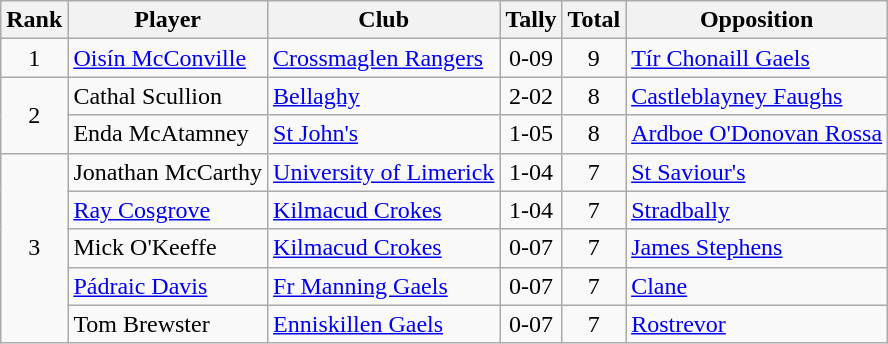<table class="wikitable">
<tr>
<th>Rank</th>
<th>Player</th>
<th>Club</th>
<th>Tally</th>
<th>Total</th>
<th>Opposition</th>
</tr>
<tr>
<td rowspan="1" style="text-align:center;">1</td>
<td><a href='#'>Oisín McConville</a></td>
<td><a href='#'>Crossmaglen Rangers</a></td>
<td align=center>0-09</td>
<td align=center>9</td>
<td><a href='#'>Tír Chonaill Gaels</a></td>
</tr>
<tr>
<td rowspan="2" style="text-align:center;">2</td>
<td>Cathal Scullion</td>
<td><a href='#'>Bellaghy</a></td>
<td align=center>2-02</td>
<td align=center>8</td>
<td><a href='#'>Castleblayney Faughs</a></td>
</tr>
<tr>
<td>Enda McAtamney</td>
<td><a href='#'>St John's</a></td>
<td align=center>1-05</td>
<td align=center>8</td>
<td><a href='#'>Ardboe O'Donovan Rossa</a></td>
</tr>
<tr>
<td rowspan="5" style="text-align:center;">3</td>
<td>Jonathan McCarthy</td>
<td><a href='#'>University of Limerick</a></td>
<td align=center>1-04</td>
<td align=center>7</td>
<td><a href='#'>St Saviour's</a></td>
</tr>
<tr>
<td><a href='#'>Ray Cosgrove</a></td>
<td><a href='#'>Kilmacud Crokes</a></td>
<td align=center>1-04</td>
<td align=center>7</td>
<td><a href='#'>Stradbally</a></td>
</tr>
<tr>
<td>Mick O'Keeffe</td>
<td><a href='#'>Kilmacud Crokes</a></td>
<td align=center>0-07</td>
<td align=center>7</td>
<td><a href='#'>James Stephens</a></td>
</tr>
<tr>
<td><a href='#'>Pádraic Davis</a></td>
<td><a href='#'>Fr Manning Gaels</a></td>
<td align=center>0-07</td>
<td align=center>7</td>
<td><a href='#'>Clane</a></td>
</tr>
<tr>
<td>Tom Brewster</td>
<td><a href='#'>Enniskillen Gaels</a></td>
<td align=center>0-07</td>
<td align=center>7</td>
<td><a href='#'>Rostrevor</a></td>
</tr>
</table>
